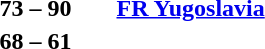<table style="text-align:center">
<tr>
<th width=200></th>
<th width=100></th>
<th width=200></th>
</tr>
<tr>
<td align=right></td>
<td><strong>73 – 90</strong></td>
<td align=left><strong> <a href='#'>FR Yugoslavia</a></strong></td>
</tr>
<tr>
<td align=right><strong></strong></td>
<td><strong>68 – 61</strong></td>
<td align=left></td>
</tr>
</table>
